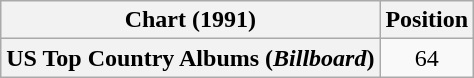<table class="wikitable plainrowheaders" style="text-align:center">
<tr>
<th scope="col">Chart (1991)</th>
<th scope="col">Position</th>
</tr>
<tr>
<th scope="row">US Top Country Albums (<em>Billboard</em>)</th>
<td>64</td>
</tr>
</table>
